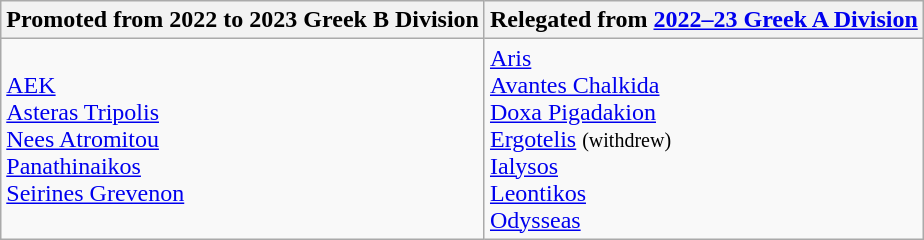<table class="wikitable">
<tr>
<th>Promoted from 2022 to 2023 Greek B Division</th>
<th>Relegated from <a href='#'>2022–23 Greek A Division</a></th>
</tr>
<tr>
<td><a href='#'>AEK</a><br><a href='#'>Asteras Tripolis</a><br><a href='#'>Nees Atromitou</a><br><a href='#'>Panathinaikos</a><br><a href='#'>Seirines Grevenon</a></td>
<td><a href='#'>Aris</a><br><a href='#'>Avantes Chalkida</a><br><a href='#'>Doxa Pigadakion</a><br><a href='#'>Ergotelis</a> <small>(withdrew)</small><br><a href='#'>Ialysos</a><br><a href='#'>Leontikos</a><br><a href='#'>Odysseas</a></td>
</tr>
</table>
